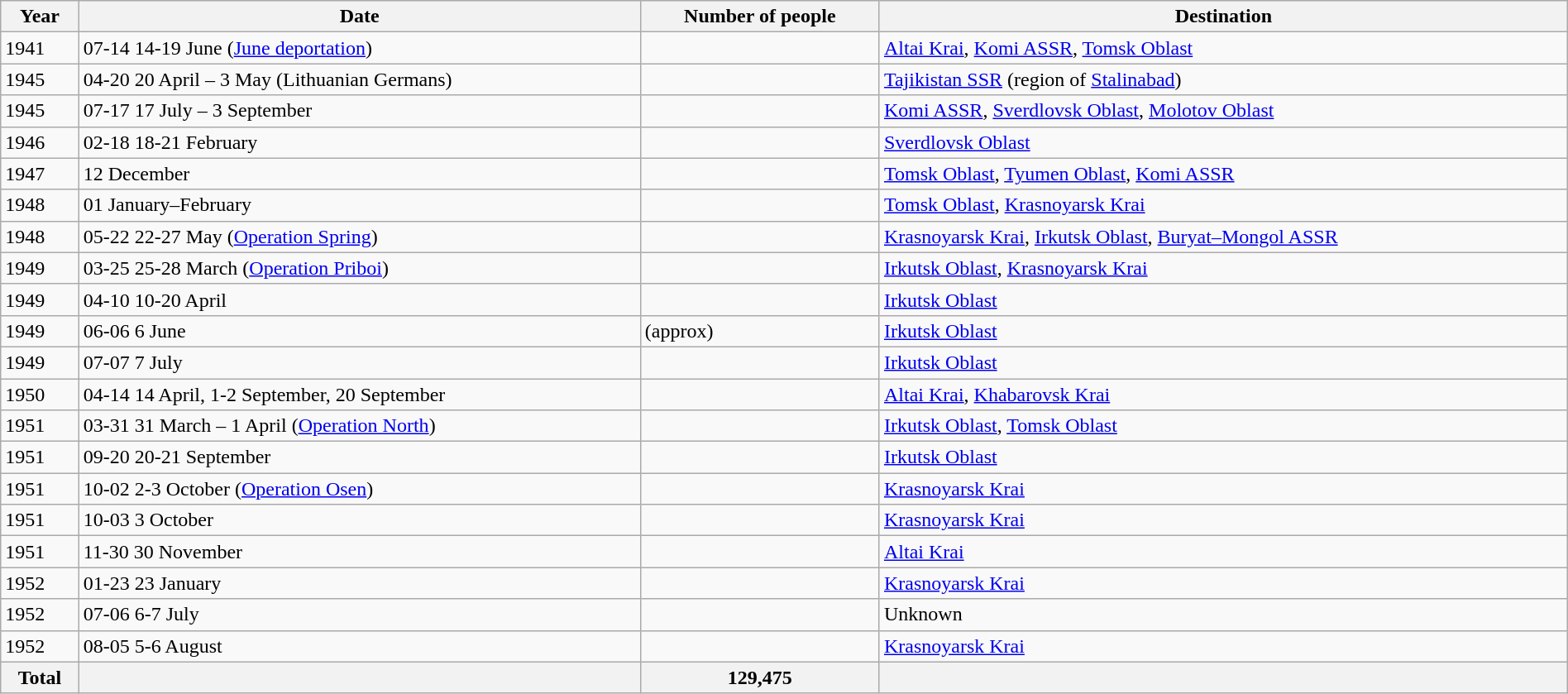<table class="wikitable sortable" width=100%>
<tr>
<th>Year</th>
<th>Date</th>
<th>Number of people</th>
<th>Destination</th>
</tr>
<tr>
<td>1941</td>
<td><span>07-14</span> 14-19 June (<a href='#'>June deportation</a>)</td>
<td></td>
<td><a href='#'>Altai Krai</a>, <a href='#'>Komi ASSR</a>, <a href='#'>Tomsk Oblast</a></td>
</tr>
<tr>
<td>1945</td>
<td><span>04-20</span> 20 April – 3 May (Lithuanian Germans)</td>
<td></td>
<td><a href='#'>Tajikistan SSR</a> (region of <a href='#'>Stalinabad</a>)</td>
</tr>
<tr>
<td>1945</td>
<td><span>07-17</span> 17 July – 3 September</td>
<td></td>
<td><a href='#'>Komi ASSR</a>, <a href='#'>Sverdlovsk Oblast</a>, <a href='#'>Molotov Oblast</a></td>
</tr>
<tr>
<td>1946</td>
<td><span>02-18</span> 18-21 February</td>
<td></td>
<td><a href='#'>Sverdlovsk Oblast</a></td>
</tr>
<tr>
<td>1947</td>
<td><span>12</span> December</td>
<td></td>
<td><a href='#'>Tomsk Oblast</a>, <a href='#'>Tyumen Oblast</a>, <a href='#'>Komi ASSR</a></td>
</tr>
<tr>
<td>1948</td>
<td><span>01</span> January–February</td>
<td></td>
<td><a href='#'>Tomsk Oblast</a>, <a href='#'>Krasnoyarsk Krai</a></td>
</tr>
<tr>
<td>1948</td>
<td><span>05-22</span> 22-27 May (<a href='#'>Operation Spring</a>)</td>
<td></td>
<td><a href='#'>Krasnoyarsk Krai</a>, <a href='#'>Irkutsk Oblast</a>, <a href='#'>Buryat–Mongol ASSR</a></td>
</tr>
<tr>
<td>1949</td>
<td><span>03-25</span> 25-28 March (<a href='#'>Operation Priboi</a>)</td>
<td></td>
<td><a href='#'>Irkutsk Oblast</a>, <a href='#'>Krasnoyarsk Krai</a></td>
</tr>
<tr>
<td>1949</td>
<td><span>04-10</span> 10-20 April</td>
<td></td>
<td><a href='#'>Irkutsk Oblast</a></td>
</tr>
<tr>
<td>1949</td>
<td><span>06-06</span> 6 June</td>
<td> (approx)</td>
<td><a href='#'>Irkutsk Oblast</a></td>
</tr>
<tr>
<td>1949</td>
<td><span>07-07</span> 7 July</td>
<td></td>
<td><a href='#'>Irkutsk Oblast</a></td>
</tr>
<tr>
<td>1950</td>
<td><span>04-14</span> 14 April, 1-2 September, 20 September</td>
<td></td>
<td><a href='#'>Altai Krai</a>, <a href='#'>Khabarovsk Krai</a></td>
</tr>
<tr>
<td>1951</td>
<td><span>03-31</span> 31 March – 1 April (<a href='#'>Operation North</a>)</td>
<td></td>
<td><a href='#'>Irkutsk Oblast</a>, <a href='#'>Tomsk Oblast</a></td>
</tr>
<tr>
<td>1951</td>
<td><span>09-20</span> 20-21 September</td>
<td></td>
<td><a href='#'>Irkutsk Oblast</a></td>
</tr>
<tr>
<td>1951</td>
<td><span>10-02</span> 2-3 October (<a href='#'>Operation Osen</a>)</td>
<td></td>
<td><a href='#'>Krasnoyarsk Krai</a></td>
</tr>
<tr>
<td>1951</td>
<td><span>10-03</span> 3 October</td>
<td></td>
<td><a href='#'>Krasnoyarsk Krai</a></td>
</tr>
<tr>
<td>1951</td>
<td><span>11-30</span> 30 November</td>
<td></td>
<td><a href='#'>Altai Krai</a></td>
</tr>
<tr>
<td>1952</td>
<td><span>01-23</span> 23 January</td>
<td></td>
<td><a href='#'>Krasnoyarsk Krai</a></td>
</tr>
<tr>
<td>1952</td>
<td><span>07-06</span> 6-7 July</td>
<td></td>
<td>Unknown</td>
</tr>
<tr>
<td>1952</td>
<td><span>08-05</span> 5-6 August</td>
<td></td>
<td><a href='#'>Krasnoyarsk Krai</a></td>
</tr>
<tr class="sortbottom">
<th>Total</th>
<th> </th>
<th>129,475</th>
<th> </th>
</tr>
</table>
